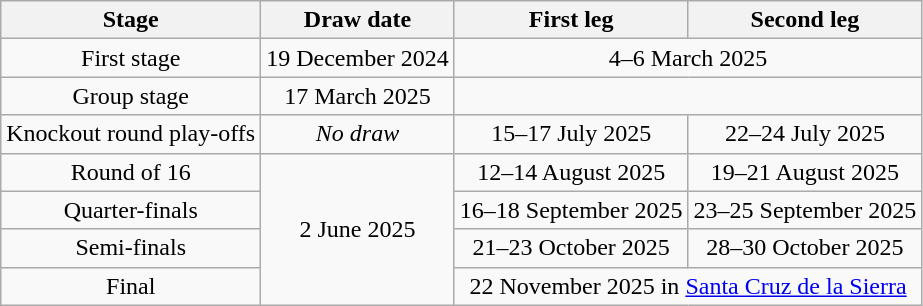<table class="wikitable" style="text-align:center">
<tr>
<th>Stage</th>
<th>Draw date</th>
<th>First leg</th>
<th>Second leg</th>
</tr>
<tr>
<td>First stage</td>
<td>19 December 2024</td>
<td colspan=2>4–6 March 2025</td>
</tr>
<tr>
<td>Group stage</td>
<td>17 March 2025</td>
<td colspan=2></td>
</tr>
<tr>
<td>Knockout round play-offs</td>
<td><em>No draw</em></td>
<td>15–17 July 2025</td>
<td>22–24 July 2025</td>
</tr>
<tr>
<td>Round of 16</td>
<td rowspan=4>2 June 2025</td>
<td>12–14 August 2025</td>
<td>19–21 August 2025</td>
</tr>
<tr>
<td>Quarter-finals</td>
<td>16–18 September 2025</td>
<td>23–25 September 2025</td>
</tr>
<tr>
<td>Semi-finals</td>
<td>21–23 October 2025</td>
<td>28–30 October 2025</td>
</tr>
<tr>
<td>Final</td>
<td colspan=2>22 November 2025 in <a href='#'>Santa Cruz de la Sierra</a></td>
</tr>
</table>
